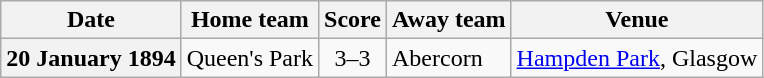<table class="wikitable football-result-list" style="max-width: 80em; text-align: center">
<tr>
<th scope="col">Date</th>
<th scope="col">Home team</th>
<th scope="col">Score</th>
<th scope="col">Away team</th>
<th scope="col">Venue</th>
</tr>
<tr>
<th scope="row">20 January 1894</th>
<td align=right>Queen's Park</td>
<td>3–3</td>
<td align=left>Abercorn</td>
<td align=left><a href='#'>Hampden Park</a>, Glasgow</td>
</tr>
</table>
